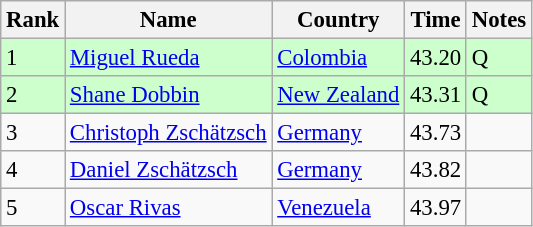<table class="wikitable" style="font-size:95%" style="text-align:center; width:35em;">
<tr>
<th>Rank</th>
<th>Name</th>
<th>Country</th>
<th>Time</th>
<th>Notes</th>
</tr>
<tr bgcolor=ccffcc>
<td>1</td>
<td align=left><a href='#'>Miguel Rueda</a></td>
<td align="left"> <a href='#'>Colombia</a></td>
<td>43.20</td>
<td>Q</td>
</tr>
<tr bgcolor=ccffcc>
<td>2</td>
<td align=left><a href='#'>Shane Dobbin</a></td>
<td align="left"> <a href='#'>New Zealand</a></td>
<td>43.31</td>
<td>Q</td>
</tr>
<tr>
<td>3</td>
<td align=left><a href='#'>Christoph Zschätzsch</a></td>
<td align="left"> <a href='#'>Germany</a></td>
<td>43.73</td>
<td></td>
</tr>
<tr>
<td>4</td>
<td align=left><a href='#'>Daniel Zschätzsch</a></td>
<td align=left> <a href='#'>Germany</a></td>
<td>43.82</td>
<td></td>
</tr>
<tr>
<td>5</td>
<td align=left><a href='#'>Oscar Rivas</a></td>
<td align=left> <a href='#'>Venezuela</a></td>
<td>43.97</td>
<td></td>
</tr>
</table>
